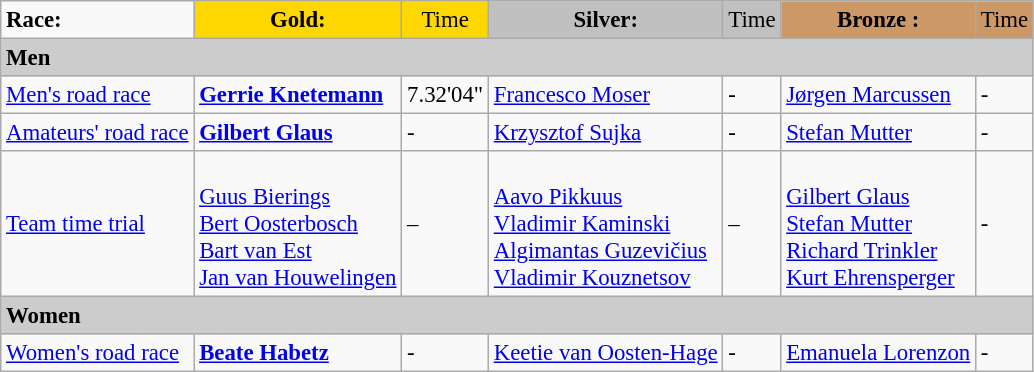<table class="wikitable" style="text-align: left; font-size: 95%; border: gray solid 1px; border-collapse: collapse;">
<tr>
<td><strong>Race:</strong></td>
<td style="text-align:center;background-color:gold;"><strong>Gold:</strong></td>
<td style="text-align:center;background-color:gold;">Time</td>
<td style="text-align:center;background-color:silver;"><strong>Silver:</strong></td>
<td style="text-align:center;background-color:silver;">Time</td>
<td style="text-align:center;background-color:#CC9966;"><strong>Bronze :</strong></td>
<td style="text-align:center;background-color:#CC9966;">Time</td>
</tr>
<tr bgcolor="#cccccc">
<td colspan=7><strong>Men</strong></td>
</tr>
<tr>
<td><a href='#'>Men's road race</a><br></td>
<td><strong><a href='#'>Gerrie Knetemann</a></strong><br><small></small></td>
<td>7.32'04"</td>
<td><a href='#'>Francesco Moser</a><br><small></small></td>
<td>-</td>
<td><a href='#'>Jørgen Marcussen</a><br><small></small></td>
<td>-</td>
</tr>
<tr>
<td><a href='#'>Amateurs' road race</a></td>
<td><strong><a href='#'>Gilbert Glaus</a></strong><br><small></small></td>
<td>-</td>
<td><a href='#'>Krzysztof Sujka</a><br><small></small></td>
<td>-</td>
<td><a href='#'>Stefan Mutter</a><br><small></small></td>
<td>-</td>
</tr>
<tr>
<td><a href='#'>Team time trial</a></td>
<td><strong></strong> <br> <a href='#'>Guus Bierings</a><br> <a href='#'>Bert Oosterbosch</a><br> <a href='#'>Bart van Est</a><br> <a href='#'>Jan van Houwelingen</a></td>
<td>–</td>
<td> <br> <a href='#'>Aavo Pikkuus</a><br> <a href='#'>Vladimir Kaminski</a><br> <a href='#'>Algimantas Guzevičius</a><br> <a href='#'>Vladimir Kouznetsov</a></td>
<td>–</td>
<td> <br> <a href='#'>Gilbert Glaus</a><br> <a href='#'>Stefan Mutter</a><br> <a href='#'>Richard Trinkler</a><br> <a href='#'>Kurt Ehrensperger</a></td>
<td>-</td>
</tr>
<tr bgcolor="#cccccc">
<td colspan=7><strong>Women</strong></td>
</tr>
<tr>
<td><a href='#'>Women's road race</a></td>
<td><strong><a href='#'>Beate Habetz</a></strong><br><small></small></td>
<td>-</td>
<td><a href='#'>Keetie van Oosten-Hage</a><br><small></small></td>
<td>-</td>
<td><a href='#'>Emanuela Lorenzon</a><br><small></small></td>
<td>-</td>
</tr>
</table>
